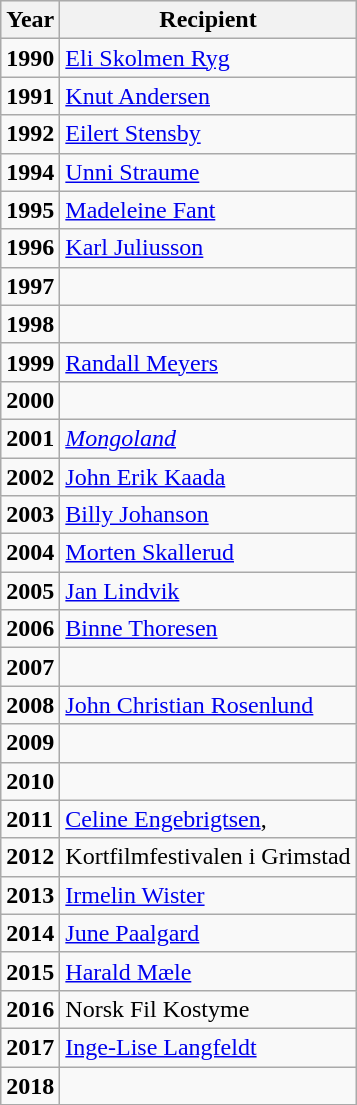<table class="wikitable">
<tr style="background:#EFEFEF">
<th>Year</th>
<th>Recipient</th>
</tr>
<tr>
<td><strong>1990</strong></td>
<td><a href='#'>Eli Skolmen Ryg</a></td>
</tr>
<tr>
<td><strong>1991</strong></td>
<td><a href='#'>Knut Andersen</a></td>
</tr>
<tr>
<td><strong>1992</strong></td>
<td><a href='#'>Eilert Stensby</a></td>
</tr>
<tr>
<td><strong>1994</strong></td>
<td><a href='#'>Unni Straume</a></td>
</tr>
<tr>
<td><strong>1995</strong></td>
<td><a href='#'>Madeleine Fant</a></td>
</tr>
<tr>
<td><strong>1996</strong></td>
<td><a href='#'>Karl Juliusson</a></td>
</tr>
<tr>
<td><strong>1997</strong></td>
<td></td>
</tr>
<tr>
<td><strong>1998</strong></td>
<td></td>
</tr>
<tr>
<td><strong>1999</strong></td>
<td><a href='#'>Randall Meyers</a></td>
</tr>
<tr>
<td><strong>2000</strong></td>
<td></td>
</tr>
<tr>
<td><strong>2001</strong></td>
<td><em><a href='#'>Mongoland</a></em></td>
</tr>
<tr>
<td><strong>2002</strong></td>
<td><a href='#'>John Erik Kaada</a></td>
</tr>
<tr>
<td><strong>2003</strong></td>
<td><a href='#'>Billy Johanson</a></td>
</tr>
<tr>
<td><strong>2004</strong></td>
<td><a href='#'>Morten Skallerud</a></td>
</tr>
<tr>
<td><strong>2005</strong></td>
<td><a href='#'>Jan Lindvik</a></td>
</tr>
<tr>
<td><strong>2006</strong></td>
<td><a href='#'>Binne Thoresen</a></td>
</tr>
<tr>
<td><strong>2007</strong></td>
<td></td>
</tr>
<tr>
<td><strong>2008</strong></td>
<td><a href='#'>John Christian Rosenlund</a></td>
</tr>
<tr>
<td><strong>2009</strong></td>
<td></td>
</tr>
<tr>
<td><strong>2010</strong></td>
<td></td>
</tr>
<tr>
<td><strong>2011</strong></td>
<td><a href='#'>Celine Engebrigtsen</a>, </td>
</tr>
<tr>
<td><strong>2012</strong></td>
<td>Kortfilmfestivalen i Grimstad</td>
</tr>
<tr>
<td><strong>2013</strong></td>
<td><a href='#'>Irmelin Wister</a></td>
</tr>
<tr>
<td><strong>2014</strong></td>
<td><a href='#'>June Paalgard</a></td>
</tr>
<tr>
<td><strong>2015</strong></td>
<td><a href='#'>Harald Mæle</a></td>
</tr>
<tr>
<td><strong>2016</strong></td>
<td>Norsk Fil Kostyme</td>
</tr>
<tr>
<td><strong>2017</strong></td>
<td><a href='#'>Inge-Lise Langfeldt</a></td>
</tr>
<tr>
<td><strong>2018</strong></td>
<td></td>
</tr>
</table>
